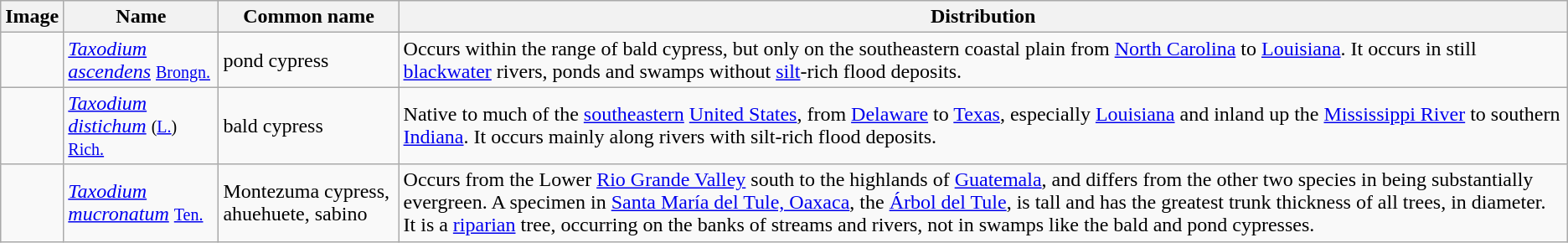<table class="wikitable sortable">
<tr>
<th>Image</th>
<th>Name</th>
<th>Common name</th>
<th>Distribution</th>
</tr>
<tr>
<td></td>
<td><em><a href='#'>Taxodium ascendens</a></em> <small><a href='#'>Brongn.</a></small></td>
<td>pond cypress</td>
<td>Occurs within the range of bald cypress, but only on the southeastern coastal plain from <a href='#'>North Carolina</a> to <a href='#'>Louisiana</a>. It occurs in still <a href='#'>blackwater</a> rivers, ponds and swamps without <a href='#'>silt</a>-rich flood deposits.</td>
</tr>
<tr>
<td></td>
<td><em><a href='#'>Taxodium distichum</a></em> <small>(<a href='#'>L.</a>) <a href='#'>Rich.</a></small></td>
<td>bald cypress</td>
<td>Native to much of the <a href='#'>southeastern</a> <a href='#'>United States</a>, from <a href='#'>Delaware</a> to <a href='#'>Texas</a>, especially <a href='#'>Louisiana</a> and inland up the <a href='#'>Mississippi River</a> to southern <a href='#'>Indiana</a>. It occurs mainly along rivers with silt-rich flood deposits.</td>
</tr>
<tr>
<td></td>
<td><em><a href='#'>Taxodium mucronatum</a></em> <small><a href='#'>Ten.</a></small></td>
<td>Montezuma cypress, ahuehuete, sabino</td>
<td>Occurs from the Lower <a href='#'>Rio Grande Valley</a> south to the highlands of <a href='#'>Guatemala</a>, and differs from the other two species in being substantially evergreen. A specimen in <a href='#'>Santa María del Tule, Oaxaca</a>, the <a href='#'>Árbol del Tule</a>, is  tall and has the greatest trunk thickness of all trees,  in diameter. It is a <a href='#'>riparian</a> tree, occurring on the banks of streams and rivers, not in swamps like the bald and pond cypresses.</td>
</tr>
</table>
